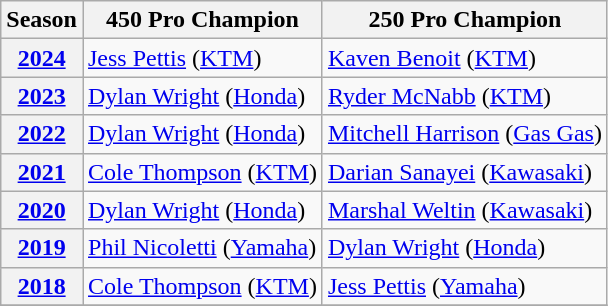<table class="wikitable">
<tr>
<th>Season</th>
<th>450 Pro Champion</th>
<th>250 Pro Champion</th>
</tr>
<tr>
<th><a href='#'>2024</a></th>
<td> <a href='#'>Jess Pettis</a> (<a href='#'>KTM</a>)</td>
<td> <a href='#'>Kaven Benoit</a> (<a href='#'>KTM</a>)</td>
</tr>
<tr>
<th><a href='#'>2023</a></th>
<td> <a href='#'>Dylan Wright</a> (<a href='#'>Honda</a>)</td>
<td> <a href='#'>Ryder McNabb</a> (<a href='#'>KTM</a>)</td>
</tr>
<tr>
<th><a href='#'>2022</a></th>
<td> <a href='#'>Dylan Wright</a> (<a href='#'>Honda</a>)</td>
<td> <a href='#'>Mitchell Harrison</a> (<a href='#'>Gas Gas</a>)</td>
</tr>
<tr>
<th><a href='#'>2021</a></th>
<td> <a href='#'>Cole Thompson</a> (<a href='#'>KTM</a>)</td>
<td> <a href='#'>Darian Sanayei</a> (<a href='#'>Kawasaki</a>)</td>
</tr>
<tr>
<th><a href='#'>2020</a></th>
<td> <a href='#'>Dylan Wright</a> (<a href='#'>Honda</a>)</td>
<td> <a href='#'>Marshal Weltin</a> (<a href='#'>Kawasaki</a>)</td>
</tr>
<tr>
<th><a href='#'>2019</a></th>
<td> <a href='#'>Phil Nicoletti</a> (<a href='#'>Yamaha</a>)</td>
<td> <a href='#'>Dylan Wright</a> (<a href='#'>Honda</a>)</td>
</tr>
<tr>
<th><a href='#'>2018</a></th>
<td> <a href='#'>Cole Thompson</a> (<a href='#'>KTM</a>)</td>
<td> <a href='#'>Jess Pettis</a> (<a href='#'>Yamaha</a>)</td>
</tr>
<tr>
</tr>
</table>
